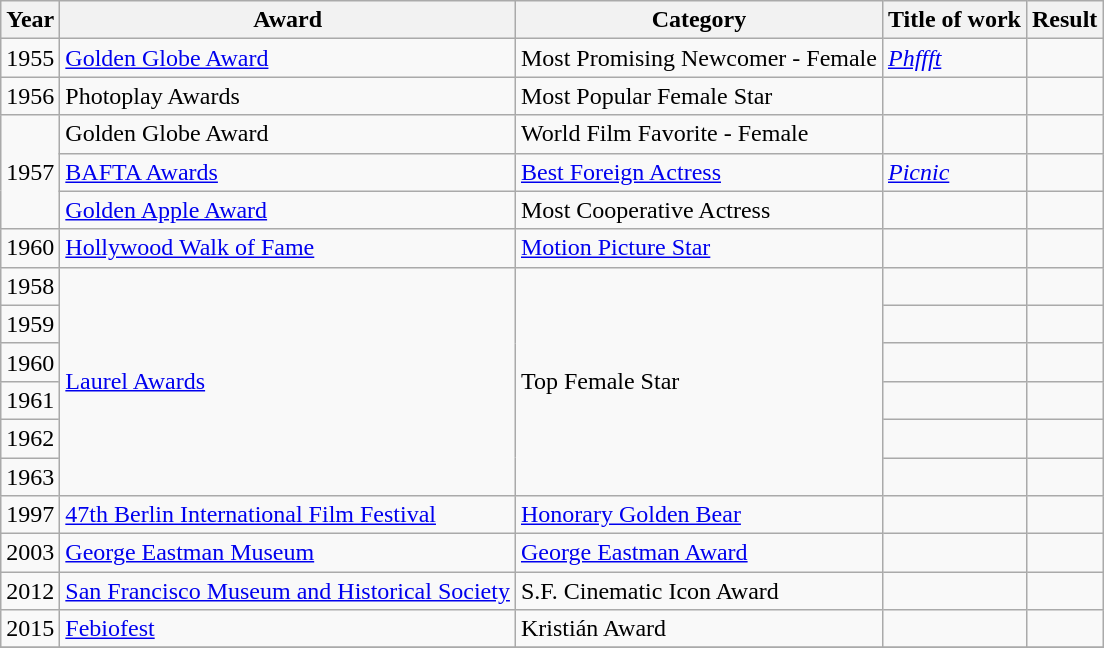<table class="wikitable sortable">
<tr>
<th>Year</th>
<th>Award</th>
<th>Category</th>
<th>Title of work</th>
<th>Result</th>
</tr>
<tr>
<td>1955</td>
<td><a href='#'>Golden Globe Award</a></td>
<td>Most Promising Newcomer - Female</td>
<td><em><a href='#'>Phffft</a></em></td>
<td></td>
</tr>
<tr>
<td>1956</td>
<td>Photoplay Awards</td>
<td>Most Popular Female Star</td>
<td></td>
<td></td>
</tr>
<tr>
<td rowspan="3">1957</td>
<td>Golden Globe Award</td>
<td>World Film Favorite - Female</td>
<td></td>
<td></td>
</tr>
<tr>
<td><a href='#'>BAFTA Awards</a></td>
<td><a href='#'>Best Foreign Actress</a></td>
<td><em><a href='#'>Picnic</a></em></td>
<td></td>
</tr>
<tr>
<td><a href='#'>Golden Apple Award</a></td>
<td>Most Cooperative Actress</td>
<td></td>
<td></td>
</tr>
<tr>
<td>1960</td>
<td><a href='#'>Hollywood Walk of Fame</a></td>
<td><a href='#'>Motion Picture Star</a></td>
<td></td>
<td></td>
</tr>
<tr>
<td>1958</td>
<td rowspan="6"><a href='#'>Laurel Awards</a></td>
<td rowspan="6">Top Female Star</td>
<td></td>
<td></td>
</tr>
<tr>
<td>1959</td>
<td></td>
<td></td>
</tr>
<tr>
<td>1960</td>
<td></td>
<td></td>
</tr>
<tr>
<td>1961</td>
<td></td>
<td></td>
</tr>
<tr>
<td>1962</td>
<td></td>
<td></td>
</tr>
<tr>
<td>1963</td>
<td></td>
<td></td>
</tr>
<tr>
<td>1997</td>
<td><a href='#'>47th Berlin International Film Festival</a></td>
<td><a href='#'>Honorary Golden Bear</a></td>
<td></td>
<td></td>
</tr>
<tr>
<td>2003</td>
<td><a href='#'>George Eastman Museum</a></td>
<td><a href='#'>George Eastman Award</a></td>
<td></td>
<td></td>
</tr>
<tr>
<td>2012</td>
<td><a href='#'>San Francisco Museum and Historical Society</a></td>
<td>S.F. Cinematic Icon Award</td>
<td></td>
<td></td>
</tr>
<tr>
<td>2015</td>
<td><a href='#'>Febiofest</a></td>
<td>Kristián Award</td>
<td></td>
<td></td>
</tr>
<tr>
</tr>
</table>
